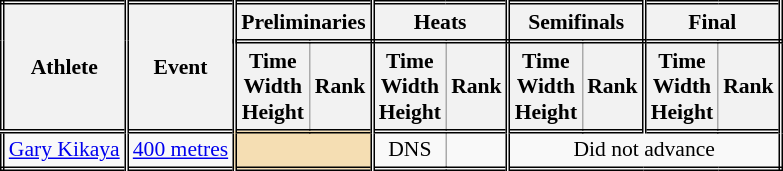<table class=wikitable style="font-size:90%; border: double;">
<tr>
<th rowspan="2" style="border-right:double">Athlete</th>
<th rowspan="2" style="border-right:double">Event</th>
<th colspan="2" style="border-right:double; border-bottom:double;">Preliminaries</th>
<th colspan="2" style="border-right:double; border-bottom:double;">Heats</th>
<th colspan="2" style="border-right:double; border-bottom:double;">Semifinals</th>
<th colspan="2" style="border-right:double; border-bottom:double;">Final</th>
</tr>
<tr>
<th>Time<br>Width<br>Height</th>
<th style="border-right:double">Rank</th>
<th>Time<br>Width<br>Height</th>
<th style="border-right:double">Rank</th>
<th>Time<br>Width<br>Height</th>
<th style="border-right:double">Rank</th>
<th>Time<br>Width<br>Height</th>
<th style="border-right:double">Rank</th>
</tr>
<tr style="border-top: double;">
<td style="border-right:double"><a href='#'>Gary Kikaya</a></td>
<td style="border-right:double"><a href='#'>400 metres</a></td>
<td style="border-right:double" colspan= 2 bgcolor="wheat"></td>
<td align=center>DNS</td>
<td align=center style="border-right:double"></td>
<td colspan="4" align=center>Did not advance</td>
</tr>
</table>
